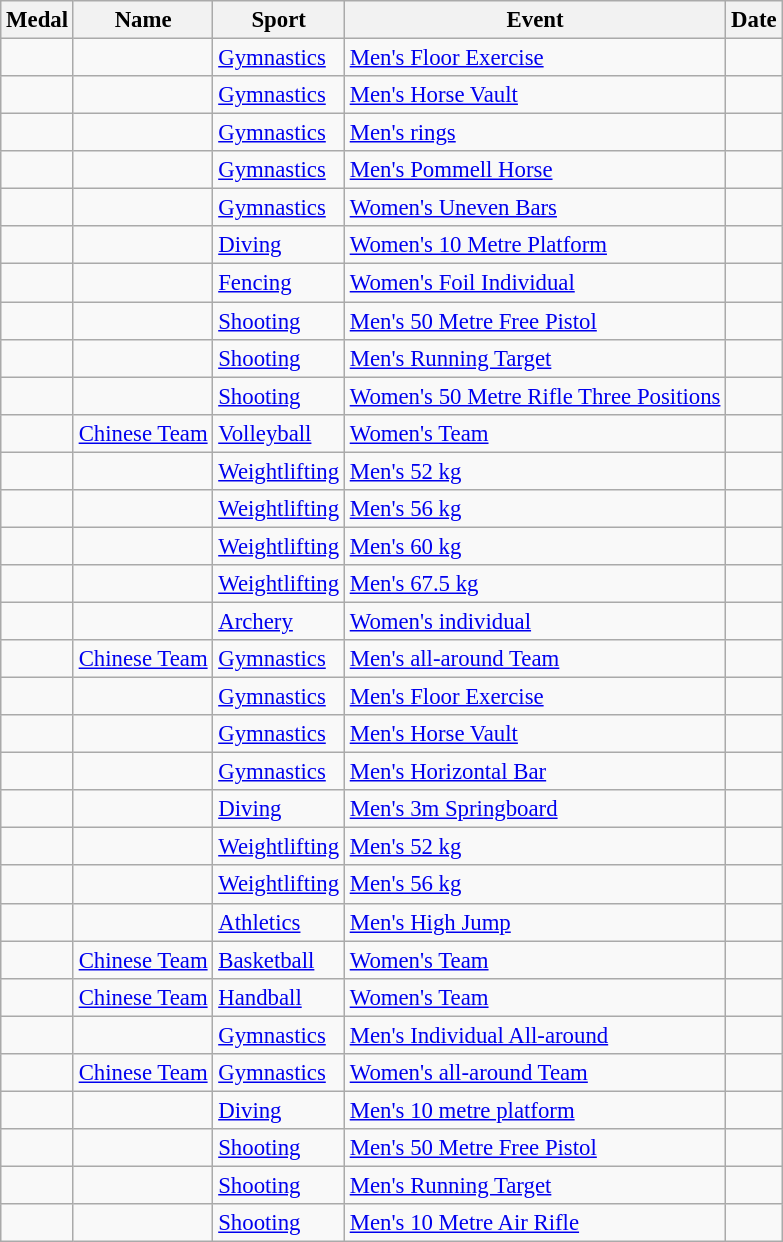<table class="wikitable sortable"  style="font-size:95%">
<tr>
<th>Medal</th>
<th>Name</th>
<th>Sport</th>
<th>Event</th>
<th>Date</th>
</tr>
<tr>
<td></td>
<td></td>
<td><a href='#'>Gymnastics</a></td>
<td><a href='#'>Men's Floor Exercise</a></td>
<td></td>
</tr>
<tr>
<td></td>
<td></td>
<td><a href='#'>Gymnastics</a></td>
<td><a href='#'>Men's Horse Vault</a></td>
<td></td>
</tr>
<tr>
<td></td>
<td></td>
<td><a href='#'>Gymnastics</a></td>
<td><a href='#'>Men's rings</a></td>
<td></td>
</tr>
<tr>
<td></td>
<td></td>
<td><a href='#'>Gymnastics</a></td>
<td><a href='#'>Men's Pommell Horse</a></td>
<td></td>
</tr>
<tr>
<td></td>
<td></td>
<td><a href='#'>Gymnastics</a></td>
<td><a href='#'>Women's Uneven Bars</a></td>
<td></td>
</tr>
<tr>
<td></td>
<td></td>
<td><a href='#'>Diving</a></td>
<td><a href='#'>Women's 10 Metre Platform</a></td>
<td></td>
</tr>
<tr>
<td></td>
<td></td>
<td><a href='#'>Fencing</a></td>
<td><a href='#'>Women's Foil Individual</a></td>
<td></td>
</tr>
<tr>
<td></td>
<td></td>
<td><a href='#'>Shooting</a></td>
<td><a href='#'>Men's 50 Metre Free Pistol</a></td>
<td></td>
</tr>
<tr>
<td></td>
<td></td>
<td><a href='#'>Shooting</a></td>
<td><a href='#'>Men's Running Target</a></td>
<td></td>
</tr>
<tr>
<td></td>
<td></td>
<td><a href='#'>Shooting</a></td>
<td><a href='#'>Women's 50 Metre Rifle Three Positions</a></td>
<td></td>
</tr>
<tr>
<td></td>
<td><a href='#'>Chinese Team</a></td>
<td><a href='#'>Volleyball</a></td>
<td><a href='#'>Women's Team</a></td>
<td></td>
</tr>
<tr>
<td></td>
<td></td>
<td><a href='#'>Weightlifting</a></td>
<td><a href='#'>Men's 52 kg</a></td>
<td></td>
</tr>
<tr>
<td></td>
<td></td>
<td><a href='#'>Weightlifting</a></td>
<td><a href='#'>Men's 56 kg</a></td>
<td></td>
</tr>
<tr>
<td></td>
<td></td>
<td><a href='#'>Weightlifting</a></td>
<td><a href='#'>Men's 60 kg</a></td>
<td></td>
</tr>
<tr>
<td></td>
<td></td>
<td><a href='#'>Weightlifting</a></td>
<td><a href='#'>Men's 67.5 kg</a></td>
<td></td>
</tr>
<tr>
<td></td>
<td></td>
<td><a href='#'>Archery</a></td>
<td><a href='#'>Women's individual</a></td>
<td></td>
</tr>
<tr>
<td></td>
<td><a href='#'>Chinese Team</a></td>
<td><a href='#'>Gymnastics</a></td>
<td><a href='#'>Men's all-around Team</a></td>
<td></td>
</tr>
<tr>
<td></td>
<td></td>
<td><a href='#'>Gymnastics</a></td>
<td><a href='#'>Men's Floor Exercise</a></td>
<td></td>
</tr>
<tr>
<td></td>
<td></td>
<td><a href='#'>Gymnastics</a></td>
<td><a href='#'>Men's Horse Vault</a></td>
<td></td>
</tr>
<tr>
<td></td>
<td></td>
<td><a href='#'>Gymnastics</a></td>
<td><a href='#'>Men's Horizontal Bar</a></td>
<td></td>
</tr>
<tr>
<td></td>
<td></td>
<td><a href='#'>Diving</a></td>
<td><a href='#'>Men's 3m Springboard</a></td>
<td></td>
</tr>
<tr>
<td></td>
<td></td>
<td><a href='#'>Weightlifting</a></td>
<td><a href='#'>Men's 52 kg</a></td>
<td></td>
</tr>
<tr>
<td></td>
<td></td>
<td><a href='#'>Weightlifting</a></td>
<td><a href='#'>Men's 56 kg</a></td>
<td></td>
</tr>
<tr>
<td></td>
<td></td>
<td><a href='#'>Athletics</a></td>
<td><a href='#'>Men's High Jump</a></td>
<td></td>
</tr>
<tr>
<td></td>
<td><a href='#'>Chinese Team</a></td>
<td><a href='#'>Basketball</a></td>
<td><a href='#'>Women's Team</a></td>
<td></td>
</tr>
<tr>
<td></td>
<td><a href='#'>Chinese Team</a></td>
<td><a href='#'>Handball</a></td>
<td><a href='#'>Women's Team</a></td>
<td></td>
</tr>
<tr>
<td></td>
<td></td>
<td><a href='#'>Gymnastics</a></td>
<td><a href='#'>Men's Individual All-around</a></td>
<td></td>
</tr>
<tr>
<td></td>
<td><a href='#'>Chinese Team</a></td>
<td><a href='#'>Gymnastics</a></td>
<td><a href='#'>Women's all-around Team</a></td>
<td></td>
</tr>
<tr>
<td></td>
<td></td>
<td><a href='#'>Diving</a></td>
<td><a href='#'>Men's 10 metre platform</a></td>
<td></td>
</tr>
<tr>
<td></td>
<td></td>
<td><a href='#'>Shooting</a></td>
<td><a href='#'>Men's 50 Metre Free Pistol</a></td>
<td></td>
</tr>
<tr>
<td></td>
<td></td>
<td><a href='#'>Shooting</a></td>
<td><a href='#'>Men's Running Target</a></td>
<td></td>
</tr>
<tr>
<td></td>
<td></td>
<td><a href='#'>Shooting</a></td>
<td><a href='#'>Men's 10 Metre Air Rifle</a></td>
<td></td>
</tr>
</table>
